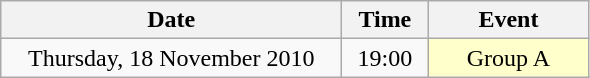<table class = "wikitable" style="text-align:center;">
<tr>
<th width=220>Date</th>
<th width=50>Time</th>
<th width=100>Event</th>
</tr>
<tr>
<td>Thursday, 18 November 2010</td>
<td>19:00</td>
<td bgcolor=ffffcc>Group A</td>
</tr>
</table>
